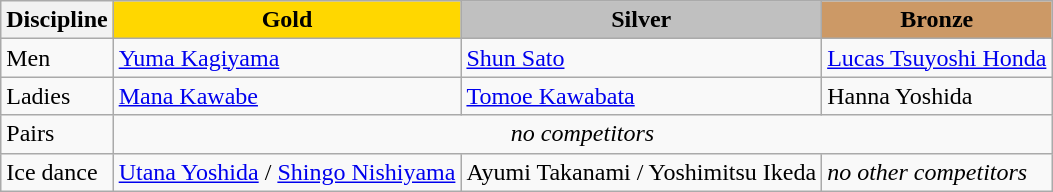<table class="wikitable">
<tr>
<th>Discipline</th>
<td align=center bgcolor=gold><strong>Gold</strong></td>
<td align=center bgcolor=silver><strong>Silver</strong></td>
<td align=center bgcolor=cc9966><strong>Bronze</strong></td>
</tr>
<tr>
<td>Men</td>
<td><a href='#'>Yuma Kagiyama</a></td>
<td><a href='#'>Shun Sato</a></td>
<td><a href='#'>Lucas Tsuyoshi Honda</a></td>
</tr>
<tr>
<td>Ladies</td>
<td><a href='#'>Mana Kawabe</a></td>
<td><a href='#'>Tomoe Kawabata</a></td>
<td>Hanna Yoshida</td>
</tr>
<tr>
<td>Pairs</td>
<td colspan=3 align=center><em>no competitors</em></td>
</tr>
<tr>
<td>Ice dance</td>
<td><a href='#'>Utana Yoshida</a> / <a href='#'>Shingo Nishiyama</a></td>
<td>Ayumi Takanami / Yoshimitsu Ikeda</td>
<td><em>no other competitors</em></td>
</tr>
</table>
